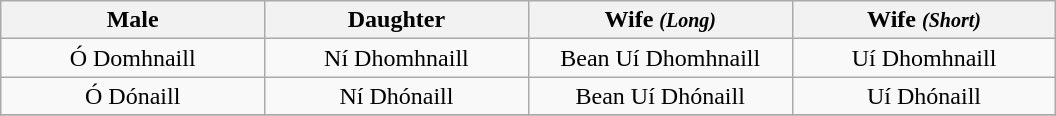<table class="wikitable" style="text-align:right">
<tr>
<th width=20%>Male</th>
<th width=20%>Daughter</th>
<th width=20%>Wife <em><small>(Long)</small></em></th>
<th width=20%>Wife <em><small>(Short)</small></em></th>
</tr>
<tr>
<td align="center">Ó Domhnaill</td>
<td align="center">Ní Dhomhnaill</td>
<td align="center">Bean Uí Dhomhnaill</td>
<td align="center">Uí Dhomhnaill</td>
</tr>
<tr>
<td align="center">Ó Dónaill</td>
<td align="center">Ní Dhónaill</td>
<td align="center">Bean Uí Dhónaill</td>
<td align="center">Uí Dhónaill</td>
</tr>
<tr>
</tr>
</table>
